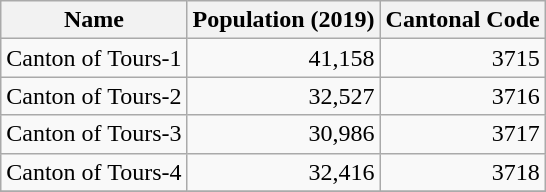<table class="wikitable">
<tr>
<th>Name</th>
<th>Population (2019)</th>
<th>Cantonal Code</th>
</tr>
<tr>
<td>Canton of Tours-1</td>
<td align="right">41,158</td>
<td align="right">3715</td>
</tr>
<tr>
<td>Canton of Tours-2</td>
<td align="right">32,527</td>
<td align="right">3716</td>
</tr>
<tr>
<td>Canton of Tours-3</td>
<td align="right">30,986</td>
<td align="right">3717</td>
</tr>
<tr>
<td>Canton of Tours-4</td>
<td align="right">32,416</td>
<td align="right">3718</td>
</tr>
<tr>
</tr>
</table>
